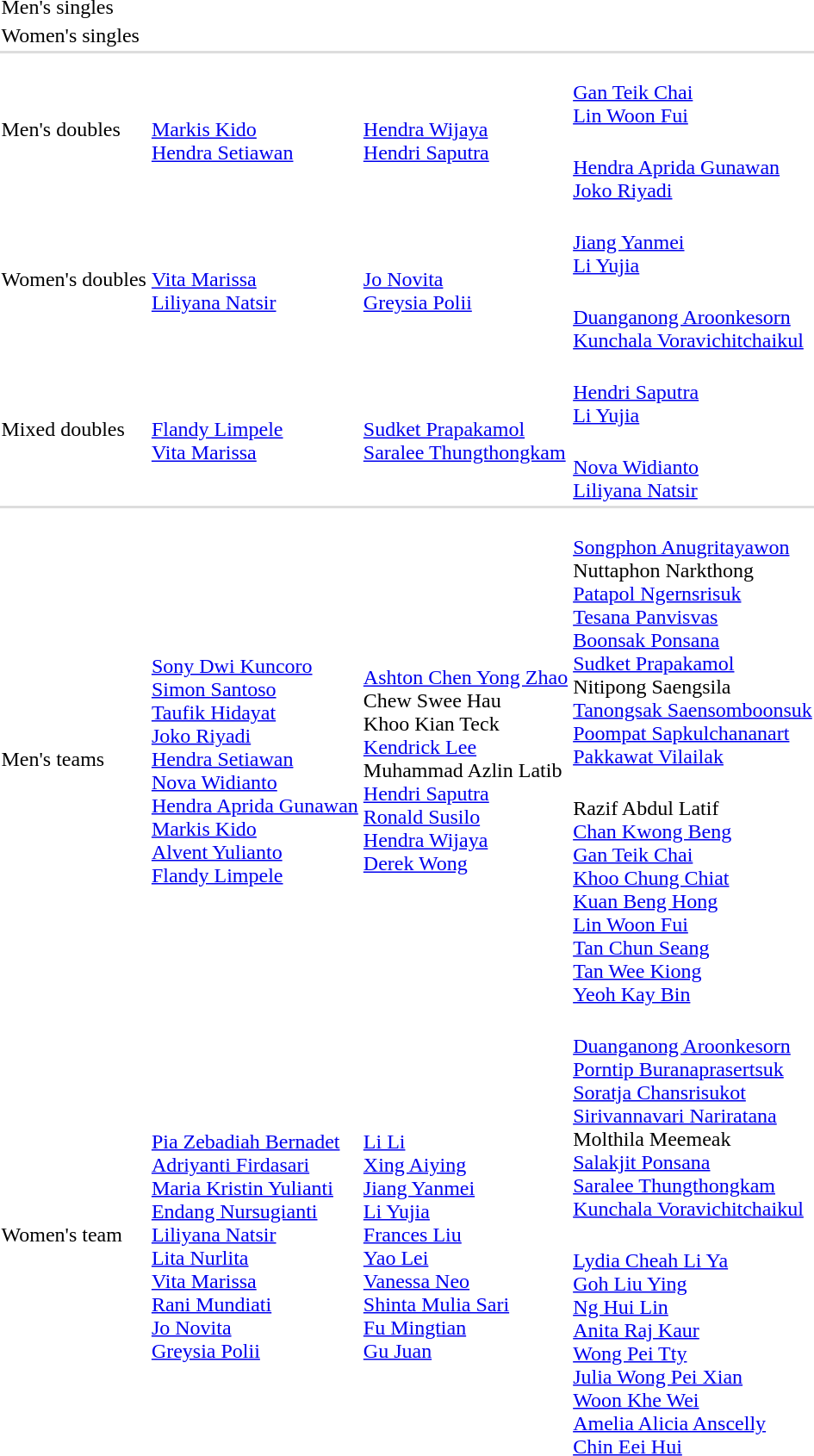<table>
<tr>
<td rowspan=2>Men's singles</td>
<td rowspan=2></td>
<td rowspan=2></td>
<td></td>
</tr>
<tr>
<td></td>
</tr>
<tr>
<td rowspan=2>Women's singles</td>
<td rowspan=2></td>
<td rowspan=2></td>
<td></td>
</tr>
<tr>
<td></td>
</tr>
<tr style="background:#dddddd;">
<td colspan=7></td>
</tr>
<tr>
<td rowspan=2>Men's doubles</td>
<td rowspan=2><br><a href='#'>Markis Kido</a><br><a href='#'>Hendra Setiawan</a></td>
<td rowspan=2><br><a href='#'>Hendra Wijaya</a><br><a href='#'>Hendri Saputra</a></td>
<td><br><a href='#'>Gan Teik Chai</a><br><a href='#'>Lin Woon Fui</a></td>
</tr>
<tr>
<td><br><a href='#'>Hendra Aprida Gunawan</a><br><a href='#'>Joko Riyadi</a></td>
</tr>
<tr>
<td rowspan=2>Women's doubles</td>
<td rowspan=2><br><a href='#'>Vita Marissa</a><br><a href='#'>Liliyana Natsir</a></td>
<td rowspan=2><br><a href='#'>Jo Novita</a><br><a href='#'>Greysia Polii</a></td>
<td><br><a href='#'>Jiang Yanmei</a><br><a href='#'>Li Yujia</a></td>
</tr>
<tr>
<td><br><a href='#'>Duanganong Aroonkesorn</a><br><a href='#'>Kunchala Voravichitchaikul</a></td>
</tr>
<tr>
<td rowspan=2>Mixed doubles</td>
<td rowspan=2><br><a href='#'>Flandy Limpele</a><br><a href='#'>Vita Marissa</a></td>
<td rowspan=2><br><a href='#'>Sudket Prapakamol</a><br><a href='#'>Saralee Thungthongkam</a></td>
<td><br><a href='#'>Hendri Saputra</a><br><a href='#'>Li Yujia</a></td>
</tr>
<tr>
<td><br><a href='#'>Nova Widianto</a><br><a href='#'>Liliyana Natsir</a></td>
</tr>
<tr style="background:#dddddd;">
<td colspan=7></td>
</tr>
<tr>
<td rowspan=2>Men's teams</td>
<td rowspan=2><br><a href='#'>Sony Dwi Kuncoro</a><br><a href='#'>Simon Santoso</a><br><a href='#'>Taufik Hidayat</a><br><a href='#'>Joko Riyadi</a><br><a href='#'>Hendra Setiawan</a><br><a href='#'>Nova Widianto</a><br><a href='#'>Hendra Aprida Gunawan</a><br><a href='#'>Markis Kido</a><br><a href='#'>Alvent Yulianto</a><br><a href='#'>Flandy Limpele</a></td>
<td rowspan=2><br><a href='#'>Ashton Chen Yong Zhao</a><br>Chew Swee Hau<br>Khoo Kian Teck<br><a href='#'>Kendrick Lee</a><br>Muhammad Azlin Latib<br><a href='#'>Hendri Saputra</a><br><a href='#'>Ronald Susilo</a><br><a href='#'>Hendra Wijaya</a><br><a href='#'>Derek Wong</a></td>
<td><br><a href='#'>Songphon Anugritayawon</a><br>Nuttaphon Narkthong<br><a href='#'>Patapol Ngernsrisuk</a><br><a href='#'>Tesana Panvisvas</a><br><a href='#'>Boonsak Ponsana</a><br><a href='#'>Sudket Prapakamol</a><br>Nitipong Saengsila<br><a href='#'>Tanongsak Saensomboonsuk</a><br><a href='#'>Poompat Sapkulchananart</a><br><a href='#'>Pakkawat Vilailak</a></td>
</tr>
<tr>
<td><br>Razif Abdul Latif<br><a href='#'>Chan Kwong Beng</a><br><a href='#'>Gan Teik Chai</a><br><a href='#'>Khoo Chung Chiat</a><br><a href='#'>Kuan Beng Hong</a><br><a href='#'>Lin Woon Fui</a><br><a href='#'>Tan Chun Seang</a><br><a href='#'>Tan Wee Kiong</a><br><a href='#'>Yeoh Kay Bin</a></td>
</tr>
<tr>
<td rowspan=2>Women's team</td>
<td rowspan=2><br><a href='#'>Pia Zebadiah Bernadet</a><br><a href='#'>Adriyanti Firdasari</a><br><a href='#'>Maria Kristin Yulianti</a><br><a href='#'>Endang Nursugianti</a><br><a href='#'>Liliyana Natsir</a><br><a href='#'>Lita Nurlita</a><br><a href='#'>Vita Marissa</a><br><a href='#'>Rani Mundiati</a><br><a href='#'>Jo Novita</a><br><a href='#'>Greysia Polii</a></td>
<td rowspan=2><br><a href='#'>Li Li</a><br><a href='#'>Xing Aiying</a><br><a href='#'>Jiang Yanmei</a><br><a href='#'>Li Yujia</a><br><a href='#'>Frances Liu</a><br><a href='#'>Yao Lei</a><br><a href='#'>Vanessa Neo</a><br><a href='#'>Shinta Mulia Sari</a><br><a href='#'>Fu Mingtian</a><br><a href='#'>Gu Juan</a></td>
<td><br><a href='#'>Duanganong Aroonkesorn</a><br><a href='#'>Porntip Buranaprasertsuk</a><br><a href='#'>Soratja Chansrisukot</a><br><a href='#'>Sirivannavari Nariratana</a><br>Molthila Meemeak<br><a href='#'>Salakjit Ponsana</a><br><a href='#'>Saralee Thungthongkam</a><br><a href='#'>Kunchala Voravichitchaikul</a></td>
</tr>
<tr>
<td><br><a href='#'>Lydia Cheah Li Ya</a><br><a href='#'>Goh Liu Ying</a><br><a href='#'>Ng Hui Lin</a><br><a href='#'>Anita Raj Kaur</a><br><a href='#'>Wong Pei Tty</a><br><a href='#'>Julia Wong Pei Xian</a><br><a href='#'>Woon Khe Wei</a><br><a href='#'>Amelia Alicia Anscelly</a><br><a href='#'>Chin Eei Hui</a></td>
</tr>
</table>
